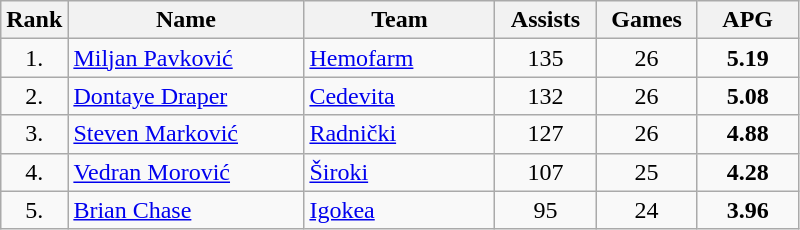<table class="wikitable" style="text-align: center;">
<tr>
<th>Rank</th>
<th width="150">Name</th>
<th width="120">Team</th>
<th width="60">Assists</th>
<th width="60">Games</th>
<th width="60">APG</th>
</tr>
<tr>
<td>1.</td>
<td align="left"> <a href='#'>Miljan Pavković</a></td>
<td align="left"> <a href='#'>Hemofarm</a></td>
<td>135</td>
<td>26</td>
<td><strong>5.19</strong></td>
</tr>
<tr>
<td>2.</td>
<td align="left"> <a href='#'>Dontaye Draper</a></td>
<td align="left"> <a href='#'>Cedevita</a></td>
<td>132</td>
<td>26</td>
<td><strong>5.08</strong></td>
</tr>
<tr>
<td>3.</td>
<td align="left"> <a href='#'>Steven Marković</a></td>
<td align="left"> <a href='#'>Radnički</a></td>
<td>127</td>
<td>26</td>
<td><strong>4.88</strong></td>
</tr>
<tr>
<td>4.</td>
<td align="left"> <a href='#'>Vedran Morović</a></td>
<td align="left"> <a href='#'>Široki</a></td>
<td>107</td>
<td>25</td>
<td><strong>4.28</strong></td>
</tr>
<tr>
<td>5.</td>
<td align="left"> <a href='#'>Brian Chase</a></td>
<td align="left"> <a href='#'>Igokea</a></td>
<td>95</td>
<td>24</td>
<td><strong>3.96</strong></td>
</tr>
</table>
